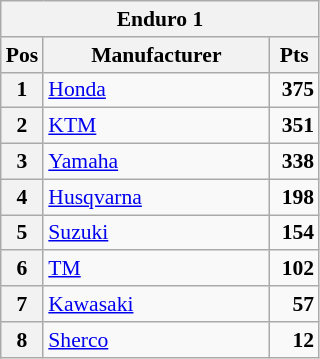<table class="wikitable" style="font-size: 90%;">
<tr>
<th colspan="3">Enduro 1</th>
</tr>
<tr>
<th>Pos</th>
<th style="width:10em">Manufacturer</th>
<th> Pts </th>
</tr>
<tr>
<th>1</th>
<td> <a href='#'>Honda</a></td>
<td align="right"><strong>375</strong></td>
</tr>
<tr>
<th>2</th>
<td> <a href='#'>KTM</a></td>
<td align="right"><strong>351</strong></td>
</tr>
<tr>
<th>3</th>
<td> <a href='#'>Yamaha</a></td>
<td align="right"><strong>338</strong></td>
</tr>
<tr>
<th>4</th>
<td> <a href='#'>Husqvarna</a></td>
<td align="right"><strong>198</strong></td>
</tr>
<tr>
<th>5</th>
<td> <a href='#'>Suzuki</a></td>
<td align="right"><strong>154</strong></td>
</tr>
<tr>
<th>6</th>
<td> <a href='#'>TM</a></td>
<td align="right"><strong>102</strong></td>
</tr>
<tr>
<th>7</th>
<td> <a href='#'>Kawasaki</a></td>
<td align="right"><strong>57</strong></td>
</tr>
<tr>
<th>8</th>
<td> <a href='#'>Sherco</a></td>
<td align="right"><strong>12</strong></td>
</tr>
</table>
